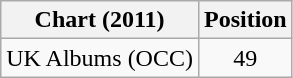<table class="wikitable">
<tr>
<th>Chart (2011)</th>
<th>Position</th>
</tr>
<tr>
<td>UK Albums (OCC)</td>
<td align="center">49</td>
</tr>
</table>
